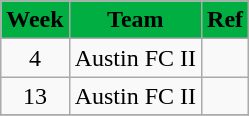<table class=wikitable>
<tr>
<th style="background-color:#00AE42; color:#000000">Week</th>
<th style="background-color:#00AE42; color:#000000">Team</th>
<th style="background-color:#00AE42; color:#000000">Ref</th>
</tr>
<tr>
<td align=center>4</td>
<td>Austin FC II</td>
<td></td>
</tr>
<tr>
<td align=center>13</td>
<td>Austin FC II</td>
<td></td>
</tr>
<tr>
</tr>
</table>
